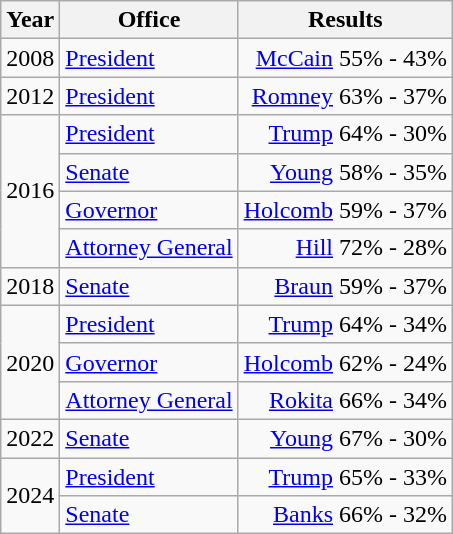<table class=wikitable>
<tr>
<th>Year</th>
<th>Office</th>
<th>Results</th>
</tr>
<tr>
<td>2008</td>
<td><a href='#'>President</a></td>
<td align="right" ><a href='#'>McCain</a> 55% - 43%</td>
</tr>
<tr>
<td>2012</td>
<td><a href='#'>President</a></td>
<td align="right" ><a href='#'>Romney</a> 63% - 37%</td>
</tr>
<tr>
<td rowspan=4>2016</td>
<td><a href='#'>President</a></td>
<td align="right" ><a href='#'>Trump</a> 64% - 30%</td>
</tr>
<tr>
<td><a href='#'>Senate</a></td>
<td align="right" ><a href='#'>Young</a> 58% - 35%</td>
</tr>
<tr>
<td><a href='#'>Governor</a></td>
<td align="right" ><a href='#'>Holcomb</a> 59% - 37%</td>
</tr>
<tr>
<td><a href='#'>Attorney General</a></td>
<td align="right" ><a href='#'>Hill</a> 72% - 28%</td>
</tr>
<tr>
<td>2018</td>
<td><a href='#'>Senate</a></td>
<td align="right" ><a href='#'>Braun</a> 59% - 37%</td>
</tr>
<tr>
<td rowspan=3>2020</td>
<td><a href='#'>President</a></td>
<td align="right" ><a href='#'>Trump</a> 64% - 34%</td>
</tr>
<tr>
<td><a href='#'>Governor</a></td>
<td align="right" ><a href='#'>Holcomb</a> 62% - 24%</td>
</tr>
<tr>
<td><a href='#'>Attorney General</a></td>
<td align="right" ><a href='#'>Rokita</a> 66% - 34%</td>
</tr>
<tr>
<td>2022</td>
<td><a href='#'>Senate</a></td>
<td align="right" ><a href='#'>Young</a> 67% - 30%</td>
</tr>
<tr>
<td rowspan=2>2024</td>
<td><a href='#'>President</a></td>
<td align="right" ><a href='#'>Trump</a> 65% - 33%</td>
</tr>
<tr>
<td><a href='#'>Senate</a></td>
<td align="right" ><a href='#'>Banks</a> 66% - 32%</td>
</tr>
</table>
